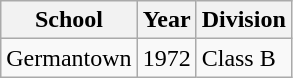<table class="wikitable">
<tr>
<th>School</th>
<th>Year</th>
<th>Division</th>
</tr>
<tr>
<td>Germantown</td>
<td>1972</td>
<td>Class B</td>
</tr>
</table>
